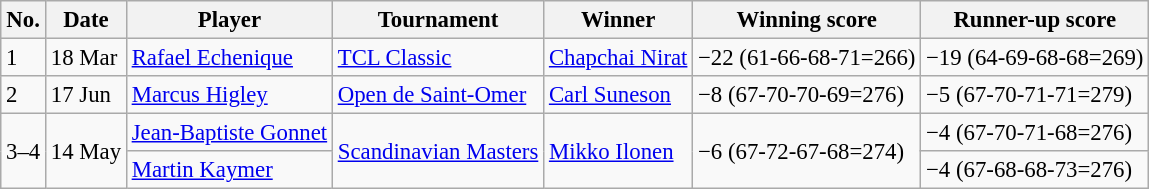<table class="wikitable" style="font-size:95%;">
<tr>
<th>No.</th>
<th>Date</th>
<th>Player</th>
<th>Tournament</th>
<th>Winner</th>
<th>Winning score</th>
<th>Runner-up score</th>
</tr>
<tr>
<td>1</td>
<td>18 Mar</td>
<td> <a href='#'>Rafael Echenique</a></td>
<td><a href='#'>TCL Classic</a></td>
<td> <a href='#'>Chapchai Nirat</a></td>
<td>−22 (61-66-68-71=266)</td>
<td>−19 (64-69-68-68=269)</td>
</tr>
<tr>
<td>2</td>
<td>17 Jun</td>
<td> <a href='#'>Marcus Higley</a></td>
<td><a href='#'>Open de Saint-Omer</a></td>
<td> <a href='#'>Carl Suneson</a></td>
<td>−8 (67-70-70-69=276)</td>
<td>−5 (67-70-71-71=279)</td>
</tr>
<tr>
<td rowspan=2>3–4</td>
<td rowspan=2>14 May</td>
<td> <a href='#'>Jean-Baptiste Gonnet</a></td>
<td rowspan=2><a href='#'>Scandinavian Masters</a></td>
<td rowspan=2> <a href='#'>Mikko Ilonen</a></td>
<td rowspan=2>−6 (67-72-67-68=274)</td>
<td>−4 (67-70-71-68=276)</td>
</tr>
<tr>
<td> <a href='#'>Martin Kaymer</a></td>
<td>−4 (67-68-68-73=276)</td>
</tr>
</table>
